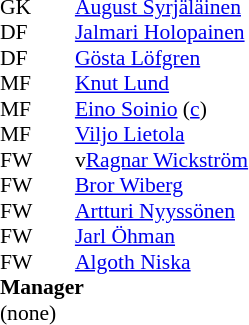<table cellspacing="0" cellpadding="0" style="font-size:90%; margin:0.2em auto;">
<tr>
<th width="25"></th>
<th width="25"></th>
</tr>
<tr>
<td>GK</td>
<td></td>
<td><a href='#'>August Syrjäläinen</a></td>
</tr>
<tr>
<td>DF</td>
<td></td>
<td><a href='#'>Jalmari Holopainen</a></td>
</tr>
<tr>
<td>DF</td>
<td></td>
<td><a href='#'>Gösta Löfgren</a></td>
</tr>
<tr>
<td>MF</td>
<td></td>
<td><a href='#'>Knut Lund</a></td>
</tr>
<tr>
<td>MF</td>
<td></td>
<td><a href='#'>Eino Soinio</a> (<a href='#'>c</a>)</td>
</tr>
<tr>
<td>MF</td>
<td></td>
<td><a href='#'>Viljo Lietola</a></td>
</tr>
<tr>
<td>FW</td>
<td></td>
<td>v<a href='#'>Ragnar Wickström</a></td>
</tr>
<tr>
<td>FW</td>
<td></td>
<td><a href='#'>Bror Wiberg</a></td>
</tr>
<tr>
<td>FW</td>
<td></td>
<td><a href='#'>Artturi Nyyssönen</a></td>
</tr>
<tr>
<td>FW</td>
<td></td>
<td><a href='#'>Jarl Öhman</a></td>
</tr>
<tr>
<td>FW</td>
<td></td>
<td><a href='#'>Algoth Niska</a></td>
</tr>
<tr>
<td colspan=3><strong>Manager</strong></td>
</tr>
<tr>
<td colspan=4>(none)</td>
</tr>
</table>
